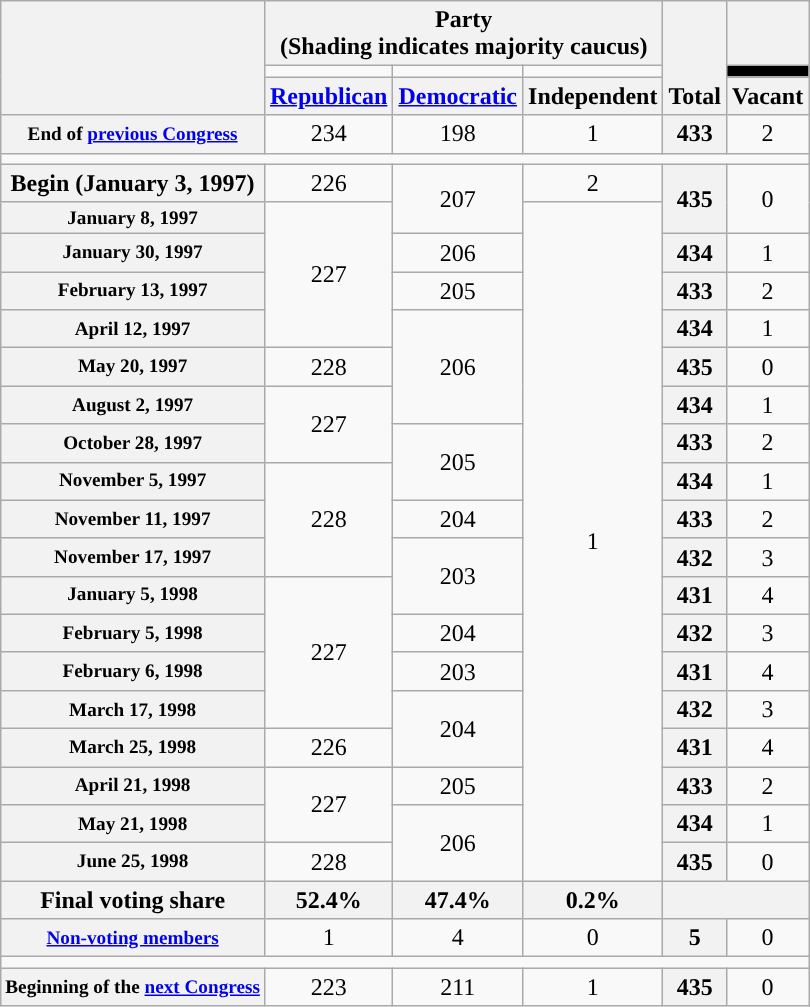<table class=wikitable style="text-align:center">
<tr style="vertical-align:bottom;">
<th rowspan=3></th>
<th colspan=3>Party <div>(Shading indicates majority caucus)</div></th>
<th rowspan=3>Total</th>
<th></th>
</tr>
<tr style="height:5px">
<td style="background-color:"></td>
<td style="background-color:"></td>
<td style="background-color:"></td>
<td style="background-color:black"></td>
</tr>
<tr>
<th><a href='#'>Republican</a></th>
<th><a href='#'>Democratic</a></th>
<th>Independent</th>
<th>Vacant</th>
</tr>
<tr>
<th nowrap style="font-size:80%">End of <a href='#'>previous Congress</a></th>
<td>234</td>
<td>198</td>
<td>1</td>
<th>433</th>
<td>2</td>
</tr>
<tr>
<td colspan=6></td>
</tr>
<tr>
<th>Begin (January 3, 1997)</th>
<td>226</td>
<td rowspan=2>207</td>
<td>2</td>
<th rowspan=2>435</th>
<td rowspan=2>0</td>
</tr>
<tr>
<th style="font-size:80%">January 8, 1997</th>
<td rowspan=4 >227</td>
<td rowspan=18>1</td>
</tr>
<tr>
<th style="font-size:80%">January 30, 1997</th>
<td>206</td>
<th>434</th>
<td>1</td>
</tr>
<tr>
<th style="font-size:80%">February 13, 1997</th>
<td>205</td>
<th>433</th>
<td>2</td>
</tr>
<tr>
<th style="font-size:80%">April 12, 1997</th>
<td rowspan=3>206</td>
<th>434</th>
<td>1</td>
</tr>
<tr>
<th style="font-size:80%">May 20, 1997</th>
<td>228</td>
<th>435</th>
<td>0</td>
</tr>
<tr>
<th style="font-size:80%">August 2, 1997</th>
<td rowspan=2 >227</td>
<th>434</th>
<td>1</td>
</tr>
<tr>
<th style="font-size:80%">October 28, 1997</th>
<td rowspan=2>205</td>
<th>433</th>
<td>2</td>
</tr>
<tr>
<th style="font-size:80%">November 5, 1997</th>
<td rowspan=3 >228</td>
<th>434</th>
<td>1</td>
</tr>
<tr>
<th style="font-size:80%">November 11, 1997</th>
<td>204</td>
<th>433</th>
<td>2</td>
</tr>
<tr>
<th style="font-size:80%">November 17, 1997</th>
<td rowspan=2>203</td>
<th>432</th>
<td>3</td>
</tr>
<tr>
<th style="font-size:80%">January 5, 1998</th>
<td rowspan=4 >227</td>
<th>431</th>
<td>4</td>
</tr>
<tr>
<th style="font-size:80%">February 5, 1998</th>
<td>204</td>
<th>432</th>
<td>3</td>
</tr>
<tr>
<th style="font-size:80%">February 6, 1998</th>
<td>203</td>
<th>431</th>
<td>4</td>
</tr>
<tr>
<th style="font-size:80%">March 17, 1998</th>
<td rowspan=2>204</td>
<th>432</th>
<td>3</td>
</tr>
<tr>
<th style="font-size:80%">March 25, 1998</th>
<td>226</td>
<th>431</th>
<td>4</td>
</tr>
<tr>
<th style="font-size:80%">April 21, 1998</th>
<td rowspan=2 >227</td>
<td>205</td>
<th>433</th>
<td>2</td>
</tr>
<tr>
<th style="font-size:80%">May 21, 1998</th>
<td rowspan=2>206</td>
<th>434</th>
<td>1</td>
</tr>
<tr>
<th style="font-size:80%">June 25, 1998</th>
<td>228</td>
<th>435</th>
<td>0</td>
</tr>
<tr>
<th>Final voting share</th>
<th>52.4%</th>
<th>47.4%</th>
<th>0.2%</th>
<th colspan=2></th>
</tr>
<tr>
<th nowrap style="font-size:80%"><a href='#'>Non-voting members</a></th>
<td>1</td>
<td>4</td>
<td>0</td>
<th>5</th>
<td>0</td>
</tr>
<tr>
<td colspan=6></td>
</tr>
<tr>
<th nowrap style="font-size:80%">Beginning of the <a href='#'>next Congress</a></th>
<td>223</td>
<td>211</td>
<td>1</td>
<th>435</th>
<td>0</td>
</tr>
</table>
